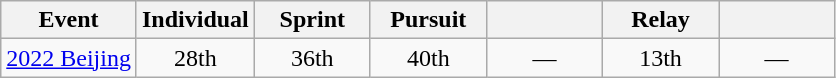<table class="wikitable" style="text-align: center;">
<tr ">
<th>Event</th>
<th style="width:70px;">Individual</th>
<th style="width:70px;">Sprint</th>
<th style="width:70px;">Pursuit</th>
<th style="width:70px;"></th>
<th style="width:70px;">Relay</th>
<th style="width:70px;"></th>
</tr>
<tr>
<td align=left> <a href='#'>2022 Beijing</a></td>
<td>28th</td>
<td>36th</td>
<td>40th</td>
<td>—</td>
<td>13th</td>
<td>—</td>
</tr>
</table>
